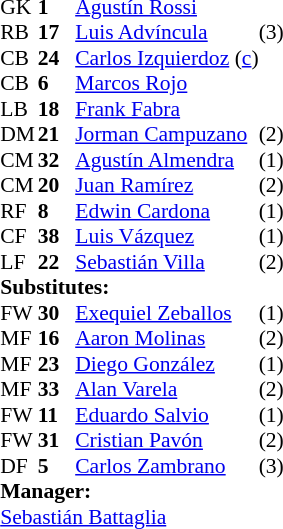<table cellspacing="0" cellpadding="0" style="font-size:90%; margin:0.2em auto;">
<tr>
<th width="25"></th>
<th width="25"></th>
</tr>
<tr>
<td>GK</td>
<td><strong>1</strong></td>
<td> <a href='#'>Agustín Rossi</a></td>
</tr>
<tr>
<td>RB</td>
<td><strong>17</strong></td>
<td> <a href='#'>Luis Advíncula</a></td>
<td></td>
<td> (3)</td>
</tr>
<tr>
<td>CB</td>
<td><strong>24</strong></td>
<td> <a href='#'>Carlos Izquierdoz</a> (<a href='#'>c</a>)</td>
</tr>
<tr>
<td>CB</td>
<td><strong>6</strong></td>
<td> <a href='#'>Marcos Rojo</a></td>
</tr>
<tr>
<td>LB</td>
<td><strong>18</strong></td>
<td> <a href='#'>Frank Fabra</a></td>
</tr>
<tr>
<td>DM</td>
<td><strong>21</strong></td>
<td> <a href='#'>Jorman Campuzano</a></td>
<td></td>
<td> (2)</td>
</tr>
<tr>
<td>CM</td>
<td><strong>32</strong></td>
<td> <a href='#'>Agustín Almendra</a></td>
<td></td>
<td> (1)</td>
</tr>
<tr>
<td>CM</td>
<td><strong>20</strong></td>
<td> <a href='#'>Juan Ramírez</a></td>
<td></td>
<td> (2)</td>
</tr>
<tr>
<td>RF</td>
<td><strong>8</strong></td>
<td> <a href='#'>Edwin Cardona</a></td>
<td></td>
<td> (1)</td>
</tr>
<tr>
<td>CF</td>
<td><strong>38</strong></td>
<td> <a href='#'>Luis Vázquez</a></td>
<td></td>
<td> (1)</td>
</tr>
<tr>
<td>LF</td>
<td><strong>22</strong></td>
<td> <a href='#'>Sebastián Villa</a></td>
<td></td>
<td> (2)</td>
</tr>
<tr>
<td colspan=3><strong>Substitutes:</strong></td>
</tr>
<tr>
<td>FW</td>
<td><strong>30</strong></td>
<td> <a href='#'>Exequiel Zeballos</a></td>
<td></td>
<td> (1)</td>
</tr>
<tr>
<td>MF</td>
<td><strong>16</strong></td>
<td> <a href='#'>Aaron Molinas</a></td>
<td></td>
<td> (2)</td>
</tr>
<tr>
<td>MF</td>
<td><strong>23</strong></td>
<td> <a href='#'>Diego González</a></td>
<td></td>
<td> (1)</td>
</tr>
<tr>
<td>MF</td>
<td><strong>33</strong></td>
<td> <a href='#'>Alan Varela</a></td>
<td></td>
<td> (2)</td>
</tr>
<tr>
<td>FW</td>
<td><strong>11</strong></td>
<td> <a href='#'>Eduardo Salvio</a></td>
<td></td>
<td> (1)</td>
</tr>
<tr>
<td>FW</td>
<td><strong>31</strong></td>
<td> <a href='#'>Cristian Pavón</a></td>
<td></td>
<td> (2)</td>
</tr>
<tr>
<td>DF</td>
<td><strong>5</strong></td>
<td> <a href='#'>Carlos Zambrano</a></td>
<td></td>
<td> (3)</td>
</tr>
<tr>
<td colspan=3><strong>Manager:</strong></td>
</tr>
<tr>
<td colspan="4"> <a href='#'>Sebastián Battaglia</a></td>
</tr>
</table>
